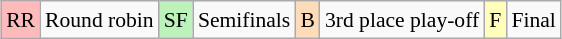<table class="wikitable" style="margin:0.5em auto; font-size:90%; line-height:1.25em;">
<tr>
<td style="background-color:#FFBBBB" align=center>RR</td>
<td>Round robin</td>
<td style="background-color:#BBF3BB" align=center>SF</td>
<td>Semifinals</td>
<td style="background-color:#FEDCBA" align=center>B</td>
<td>3rd place play-off</td>
<td style="background-color:#FFFFBB" align=center>F</td>
<td>Final</td>
</tr>
</table>
